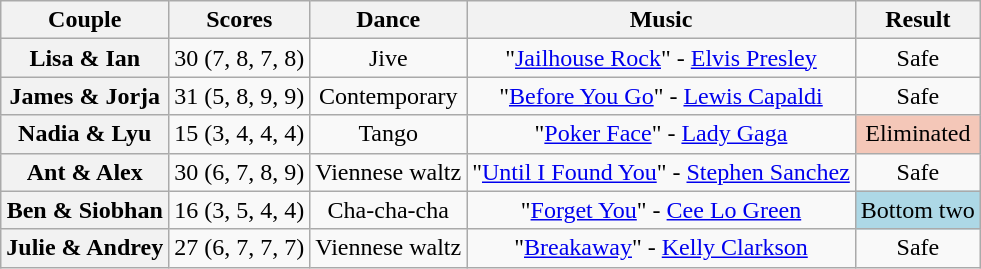<table class="wikitable sortable" style="text-align:center;">
<tr>
<th scope="col">Couple</th>
<th scope="col">Scores</th>
<th scope="col" class="unsortable">Dance</th>
<th scope="col" class="unsortable">Music</th>
<th scope="col" class="unsortable">Result</th>
</tr>
<tr>
<th scope="row">Lisa & Ian</th>
<td>30 (7, 8, 7, 8)</td>
<td>Jive</td>
<td>"<a href='#'>Jailhouse Rock</a>" - <a href='#'>Elvis Presley</a></td>
<td>Safe</td>
</tr>
<tr>
<th scope="row">James & Jorja</th>
<td>31 (5, 8, 9, 9)</td>
<td>Contemporary</td>
<td>"<a href='#'>Before You Go</a>" - <a href='#'>Lewis Capaldi</a></td>
<td>Safe</td>
</tr>
<tr>
<th scope="row">Nadia & Lyu</th>
<td>15 (3, 4, 4, 4)</td>
<td>Tango</td>
<td>"<a href='#'>Poker Face</a>" - <a href='#'>Lady Gaga</a></td>
<td bgcolor="f4c7b8">Eliminated</td>
</tr>
<tr>
<th scope="row">Ant & Alex</th>
<td>30 (6, 7, 8, 9)</td>
<td>Viennese waltz</td>
<td>"<a href='#'>Until I Found You</a>" - <a href='#'>Stephen Sanchez</a></td>
<td>Safe</td>
</tr>
<tr>
<th scope="row">Ben & Siobhan</th>
<td>16 (3, 5, 4, 4)</td>
<td>Cha-cha-cha</td>
<td>"<a href='#'>Forget You</a>" - <a href='#'>Cee Lo Green</a></td>
<td bgcolor="lightblue">Bottom two</td>
</tr>
<tr>
<th scope="row">Julie & Andrey</th>
<td>27 (6, 7, 7, 7)</td>
<td>Viennese waltz</td>
<td>"<a href='#'>Breakaway</a>" - <a href='#'>Kelly Clarkson</a></td>
<td>Safe</td>
</tr>
</table>
